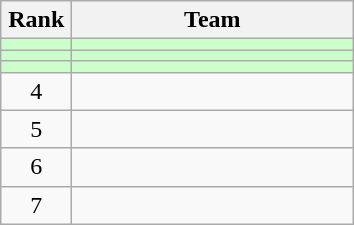<table class="wikitable" style="text-align: center;">
<tr>
<th width=40>Rank</th>
<th width=180>Team</th>
</tr>
<tr bgcolor=#CCFFCC>
<td></td>
<td style="text-align:left;"></td>
</tr>
<tr bgcolor=#CCFFCC>
<td></td>
<td style="text-align:left;"></td>
</tr>
<tr bgcolor=#CCFFCC>
<td></td>
<td style="text-align:left;"></td>
</tr>
<tr>
<td>4</td>
<td style="text-align:left;"></td>
</tr>
<tr align=center>
<td>5</td>
<td style="text-align:left;"></td>
</tr>
<tr align=center>
<td>6</td>
<td style="text-align:left;"></td>
</tr>
<tr align=center>
<td>7</td>
<td style="text-align:left;"></td>
</tr>
</table>
